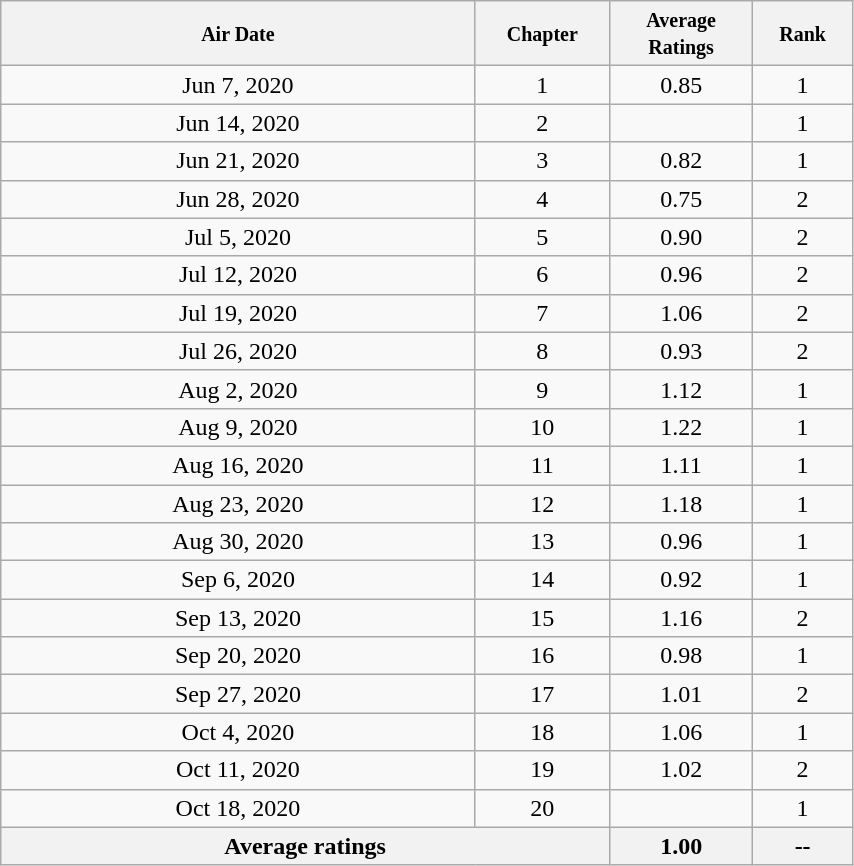<table class="wikitable" style="text-align:center;width:45%;">
<tr>
<th width="25%"><small>Air Date</small></th>
<th width="5%"><small>Chapter</small></th>
<th width="6%"><small>Average Ratings</small></th>
<th width="4%"><small>Rank</small></th>
</tr>
<tr>
<td>Jun 7, 2020</td>
<td>1</td>
<td>0.85</td>
<td>1</td>
</tr>
<tr>
<td>Jun 14, 2020</td>
<td>2</td>
<td><strong></strong></td>
<td>1</td>
</tr>
<tr>
<td>Jun 21, 2020</td>
<td>3</td>
<td>0.82</td>
<td>1</td>
</tr>
<tr>
<td>Jun 28, 2020</td>
<td>4</td>
<td>0.75</td>
<td>2</td>
</tr>
<tr>
<td>Jul 5, 2020</td>
<td>5</td>
<td>0.90</td>
<td>2</td>
</tr>
<tr>
<td>Jul 12, 2020</td>
<td>6</td>
<td>0.96</td>
<td>2</td>
</tr>
<tr>
<td>Jul 19, 2020</td>
<td>7</td>
<td>1.06</td>
<td>2</td>
</tr>
<tr>
<td>Jul 26, 2020</td>
<td>8</td>
<td>0.93</td>
<td>2</td>
</tr>
<tr>
<td>Aug 2, 2020</td>
<td>9</td>
<td>1.12</td>
<td>1</td>
</tr>
<tr>
<td>Aug 9, 2020</td>
<td>10</td>
<td>1.22</td>
<td>1</td>
</tr>
<tr>
<td>Aug 16, 2020</td>
<td>11</td>
<td>1.11</td>
<td>1</td>
</tr>
<tr>
<td>Aug 23, 2020</td>
<td>12</td>
<td>1.18</td>
<td>1</td>
</tr>
<tr>
<td>Aug 30, 2020</td>
<td>13</td>
<td>0.96</td>
<td>1</td>
</tr>
<tr>
<td>Sep 6, 2020</td>
<td>14</td>
<td>0.92</td>
<td>1</td>
</tr>
<tr>
<td>Sep 13, 2020</td>
<td>15</td>
<td>1.16</td>
<td>2</td>
</tr>
<tr>
<td>Sep 20, 2020</td>
<td>16</td>
<td>0.98</td>
<td>1</td>
</tr>
<tr>
<td>Sep 27, 2020</td>
<td>17</td>
<td>1.01</td>
<td>2</td>
</tr>
<tr>
<td>Oct 4, 2020</td>
<td>18</td>
<td>1.06</td>
<td>1</td>
</tr>
<tr>
<td>Oct 11, 2020</td>
<td>19</td>
<td>1.02</td>
<td>2</td>
</tr>
<tr>
<td>Oct 18, 2020</td>
<td>20</td>
<td><strong></strong></td>
<td>1</td>
</tr>
<tr>
<th colspan="2"><strong>Average ratings</strong></th>
<th>1.00</th>
<th>--</th>
</tr>
</table>
